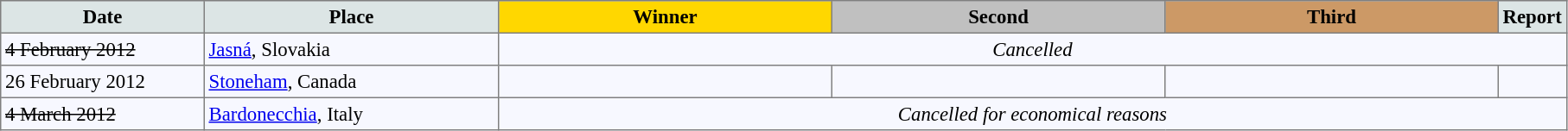<table bgcolor="#f7f8ff" cellpadding="3" cellspacing="0" border="1" style="font-size: 95%; border: gray solid 1px; border-collapse: collapse;">
<tr bgcolor="#CCCCCC">
<td align="center" bgcolor="#DCE5E5" width="150"><strong>Date</strong></td>
<td align="center" bgcolor="#DCE5E5" width="220"><strong>Place</strong></td>
<td align="center" bgcolor="gold" width="250"><strong>Winner</strong></td>
<td align="center" bgcolor="silver" width="250"><strong>Second</strong></td>
<td align="center" bgcolor="CC9966" width="250"><strong>Third</strong></td>
<td align="center" bgcolor="#DCE5E5"><strong>Report</strong></td>
</tr>
<tr align="left">
<td><s>4 February 2012</s></td>
<td> <a href='#'>Jasná</a>, Slovakia</td>
<td colspan="4" align="center"><em>Cancelled</em></td>
</tr>
<tr align="left">
<td>26 February 2012</td>
<td> <a href='#'>Stoneham</a>, Canada</td>
<td></td>
<td></td>
<td></td>
<td></td>
</tr>
<tr align="left">
<td><s>4 March 2012</s></td>
<td> <a href='#'>Bardonecchia</a>, Italy</td>
<td colspan="4" align="center"><em>Cancelled for economical reasons</em></td>
</tr>
</table>
